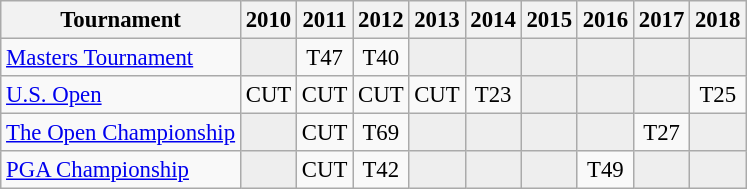<table class="wikitable" style="font-size:95%;text-align:center;">
<tr>
<th>Tournament</th>
<th>2010</th>
<th>2011</th>
<th>2012</th>
<th>2013</th>
<th>2014</th>
<th>2015</th>
<th>2016</th>
<th>2017</th>
<th>2018</th>
</tr>
<tr>
<td align=left><a href='#'>Masters Tournament</a></td>
<td style="background:#eeeeee;"></td>
<td>T47</td>
<td>T40</td>
<td style="background:#eeeeee;"></td>
<td style="background:#eeeeee;"></td>
<td style="background:#eeeeee;"></td>
<td style="background:#eeeeee;"></td>
<td style="background:#eeeeee;"></td>
<td style="background:#eeeeee;"></td>
</tr>
<tr>
<td align=left><a href='#'>U.S. Open</a></td>
<td>CUT</td>
<td>CUT</td>
<td>CUT</td>
<td>CUT</td>
<td>T23</td>
<td style="background:#eeeeee;"></td>
<td style="background:#eeeeee;"></td>
<td style="background:#eeeeee;"></td>
<td>T25</td>
</tr>
<tr>
<td align=left><a href='#'>The Open Championship</a></td>
<td style="background:#eeeeee;"></td>
<td>CUT</td>
<td>T69</td>
<td style="background:#eeeeee;"></td>
<td style="background:#eeeeee;"></td>
<td style="background:#eeeeee;"></td>
<td style="background:#eeeeee;"></td>
<td>T27</td>
<td style="background:#eeeeee;"></td>
</tr>
<tr>
<td align=left><a href='#'>PGA Championship</a></td>
<td style="background:#eeeeee;"></td>
<td>CUT</td>
<td>T42</td>
<td style="background:#eeeeee;"></td>
<td style="background:#eeeeee;"></td>
<td style="background:#eeeeee;"></td>
<td>T49</td>
<td style="background:#eeeeee;"></td>
<td style="background:#eeeeee;"></td>
</tr>
</table>
